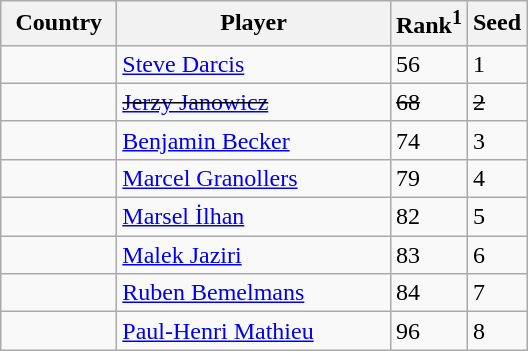<table class="sortable wikitable">
<tr>
<th width="70">Country</th>
<th width="175">Player</th>
<th>Rank<sup>1</sup></th>
<th>Seed</th>
</tr>
<tr>
<td></td>
<td><a href='#'>Steve Darcis</a></td>
<td>56</td>
<td>1</td>
</tr>
<tr>
<td><s></s></td>
<td><s><a href='#'>Jerzy Janowicz</a></s></td>
<td><s>68</s></td>
<td><s>2</s></td>
</tr>
<tr>
<td></td>
<td><a href='#'>Benjamin Becker</a></td>
<td>74</td>
<td>3</td>
</tr>
<tr>
<td></td>
<td><a href='#'>Marcel Granollers</a></td>
<td>79</td>
<td>4</td>
</tr>
<tr>
<td></td>
<td><a href='#'>Marsel İlhan</a></td>
<td>82</td>
<td>5</td>
</tr>
<tr>
<td></td>
<td><a href='#'>Malek Jaziri</a></td>
<td>83</td>
<td>6</td>
</tr>
<tr>
<td></td>
<td><a href='#'>Ruben Bemelmans</a></td>
<td>84</td>
<td>7</td>
</tr>
<tr>
<td></td>
<td><a href='#'>Paul-Henri Mathieu</a></td>
<td>96</td>
<td>8</td>
</tr>
</table>
